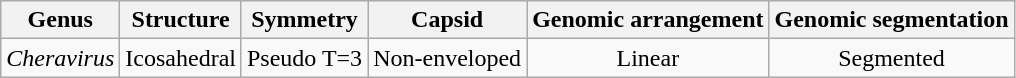<table class="wikitable sortable" style="text-align:center">
<tr>
<th>Genus</th>
<th>Structure</th>
<th>Symmetry</th>
<th>Capsid</th>
<th>Genomic arrangement</th>
<th>Genomic segmentation</th>
</tr>
<tr>
<td><em>Cheravirus</em></td>
<td>Icosahedral</td>
<td>Pseudo T=3</td>
<td>Non-enveloped</td>
<td>Linear</td>
<td>Segmented</td>
</tr>
</table>
